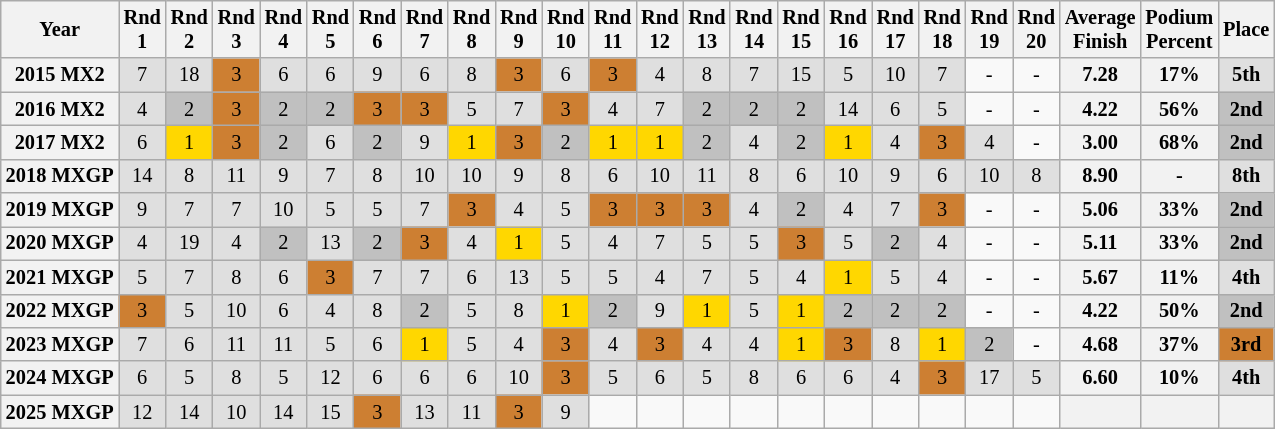<table class="wikitable" style="font-size: 85%; text-align:center">
<tr valign="top">
<th valign="middle">Year</th>
<th>Rnd<br>1</th>
<th>Rnd<br>2</th>
<th>Rnd<br>3</th>
<th>Rnd<br>4</th>
<th>Rnd<br>5</th>
<th>Rnd<br>6</th>
<th>Rnd<br>7</th>
<th>Rnd<br>8</th>
<th>Rnd<br>9</th>
<th>Rnd<br>10</th>
<th>Rnd<br>11</th>
<th>Rnd<br>12</th>
<th>Rnd<br>13</th>
<th>Rnd<br>14</th>
<th>Rnd<br>15</th>
<th>Rnd<br>16</th>
<th>Rnd<br>17</th>
<th>Rnd<br>18</th>
<th>Rnd<br>19</th>
<th>Rnd<br>20</th>
<th valign="middle">Average<br>Finish</th>
<th valign="middle">Podium<br>Percent</th>
<th valign="middle">Place</th>
</tr>
<tr>
<th>2015 MX2</th>
<td style="background:#dfdfdf;">7</td>
<td style="background:#dfdfdf;">18</td>
<td style="background:#CD7F32;">3</td>
<td style="background:#dfdfdf;">6</td>
<td style="background:#dfdfdf;">6</td>
<td style="background:#dfdfdf;">9</td>
<td style="background:#dfdfdf;">6</td>
<td style="background:#dfdfdf;">8</td>
<td style="background:#CD7F32;">3</td>
<td style="background:#dfdfdf;">6</td>
<td style="background:#CD7F32;">3</td>
<td style="background:#dfdfdf;">4</td>
<td style="background:#dfdfdf;">8</td>
<td style="background:#dfdfdf;">7</td>
<td style="background:#dfdfdf;">15</td>
<td style="background:#dfdfdf;">5</td>
<td style="background:#dfdfdf;">10</td>
<td style="background:#dfdfdf;">7</td>
<td>-</td>
<td>-</td>
<th>7.28</th>
<th>17%</th>
<th style="background:#dfdfdf;">5th</th>
</tr>
<tr>
<th>2016 MX2</th>
<td style="background:#dfdfdf;">4</td>
<td style="background: silver;">2</td>
<td style="background:#CD7F32;">3</td>
<td style="background: silver;">2</td>
<td style="background: silver;">2</td>
<td style="background:#CD7F32;">3</td>
<td style="background:#CD7F32;">3</td>
<td style="background:#dfdfdf;">5</td>
<td style="background:#dfdfdf;">7</td>
<td style="background:#CD7F32;">3</td>
<td style="background:#dfdfdf;">4</td>
<td style="background:#dfdfdf;">7</td>
<td style="background: silver;">2</td>
<td style="background: silver;">2</td>
<td style="background: silver;">2</td>
<td style="background:#dfdfdf;">14</td>
<td style="background:#dfdfdf;">6</td>
<td style="background:#dfdfdf;">5</td>
<td>-</td>
<td>-</td>
<th>4.22</th>
<th>56%</th>
<th style="background: silver;">2nd</th>
</tr>
<tr>
<th>2017 MX2</th>
<td style="background:#dfdfdf;">6</td>
<td style="background: gold;">1</td>
<td style="background:#CD7F32;">3</td>
<td style="background: silver;">2</td>
<td style="background:#dfdfdf;">6</td>
<td style="background: silver;">2</td>
<td style="background:#dfdfdf;">9</td>
<td style="background: gold;">1</td>
<td style="background:#CD7F32;">3</td>
<td style="background: silver;">2</td>
<td style="background: gold;">1</td>
<td style="background: gold;">1</td>
<td style="background: silver;">2</td>
<td style="background:#dfdfdf;">4</td>
<td style="background: silver;">2</td>
<td style="background: gold;">1</td>
<td style="background:#dfdfdf;">4</td>
<td style="background:#CD7F32;">3</td>
<td style="background:#dfdfdf;">4</td>
<td>-</td>
<th>3.00</th>
<th>68%</th>
<th style="background: silver;">2nd</th>
</tr>
<tr>
<th>2018 MXGP</th>
<td style="background:#dfdfdf;">14</td>
<td style="background:#dfdfdf;">8</td>
<td style="background:#dfdfdf;">11</td>
<td style="background:#dfdfdf;">9</td>
<td style="background:#dfdfdf;">7</td>
<td style="background:#dfdfdf;">8</td>
<td style="background:#dfdfdf;">10</td>
<td style="background:#dfdfdf;">10</td>
<td style="background:#dfdfdf;">9</td>
<td style="background:#dfdfdf;">8</td>
<td style="background:#dfdfdf;">6</td>
<td style="background:#dfdfdf;">10</td>
<td style="background:#dfdfdf;">11</td>
<td style="background:#dfdfdf;">8</td>
<td style="background:#dfdfdf;">6</td>
<td style="background:#dfdfdf;">10</td>
<td style="background:#dfdfdf;">9</td>
<td style="background:#dfdfdf;">6</td>
<td style="background:#dfdfdf;">10</td>
<td style="background:#dfdfdf;">8</td>
<th>8.90</th>
<th>-</th>
<th style="background:#dfdfdf;">8th</th>
</tr>
<tr>
<th>2019 MXGP</th>
<td style="background:#dfdfdf;">9</td>
<td style="background:#dfdfdf;">7</td>
<td style="background:#dfdfdf;">7</td>
<td style="background:#dfdfdf;">10</td>
<td style="background:#dfdfdf;">5</td>
<td style="background:#dfdfdf;">5</td>
<td style="background:#dfdfdf;">7</td>
<td style="background:#CD7F32;">3</td>
<td style="background:#dfdfdf;">4</td>
<td style="background:#dfdfdf;">5</td>
<td style="background:#CD7F32;">3</td>
<td style="background:#CD7F32;">3</td>
<td style="background:#CD7F32;">3</td>
<td style="background:#dfdfdf;">4</td>
<td style="background: silver;">2</td>
<td style="background:#dfdfdf;">4</td>
<td style="background:#dfdfdf;">7</td>
<td style="background:#CD7F32;">3</td>
<td>-</td>
<td>-</td>
<th>5.06</th>
<th>33%</th>
<th style="background: silver;">2nd</th>
</tr>
<tr>
<th>2020 MXGP</th>
<td style="background:#dfdfdf;">4</td>
<td style="background:#dfdfdf;">19</td>
<td style="background:#dfdfdf;">4</td>
<td style="background: silver;">2</td>
<td style="background:#dfdfdf;">13</td>
<td style="background: silver;">2</td>
<td style="background:#CD7F32;">3</td>
<td style="background:#dfdfdf;">4</td>
<td style="background: gold;">1</td>
<td style="background:#dfdfdf;">5</td>
<td style="background:#dfdfdf;">4</td>
<td style="background:#dfdfdf;">7</td>
<td style="background:#dfdfdf;">5</td>
<td style="background:#dfdfdf;">5</td>
<td style="background:#CD7F32;">3</td>
<td style="background:#dfdfdf;">5</td>
<td style="background: silver;">2</td>
<td style="background:#dfdfdf;">4</td>
<td>-</td>
<td>-</td>
<th>5.11</th>
<th>33%</th>
<th style="background: silver;">2nd</th>
</tr>
<tr>
<th>2021 MXGP</th>
<td style="background:#dfdfdf;">5</td>
<td style="background:#dfdfdf;">7</td>
<td style="background:#dfdfdf;">8</td>
<td style="background:#dfdfdf;">6</td>
<td style="background:#CD7F32;">3</td>
<td style="background:#dfdfdf;">7</td>
<td style="background:#dfdfdf;">7</td>
<td style="background:#dfdfdf;">6</td>
<td style="background:#dfdfdf;">13</td>
<td style="background:#dfdfdf;">5</td>
<td style="background:#dfdfdf;">5</td>
<td style="background:#dfdfdf;">4</td>
<td style="background:#dfdfdf;">7</td>
<td style="background:#dfdfdf;">5</td>
<td style="background:#dfdfdf;">4</td>
<td style="background: gold;">1</td>
<td style="background:#dfdfdf;">5</td>
<td style="background:#dfdfdf;">4</td>
<td>-</td>
<td>-</td>
<th>5.67</th>
<th>11%</th>
<th style="background:#dfdfdf;">4th</th>
</tr>
<tr>
<th>2022 MXGP</th>
<td style="background:#CD7F32;">3</td>
<td style="background:#dfdfdf;">5</td>
<td style="background:#dfdfdf;">10</td>
<td style="background:#dfdfdf;">6</td>
<td style="background:#dfdfdf;">4</td>
<td style="background:#dfdfdf;">8</td>
<td style="background: silver;">2</td>
<td style="background:#dfdfdf;">5</td>
<td style="background:#dfdfdf;">8</td>
<td style="background: gold;">1</td>
<td style="background: silver;">2</td>
<td style="background:#dfdfdf;">9</td>
<td style="background: gold;">1</td>
<td style="background:#dfdfdf;">5</td>
<td style="background: gold;">1</td>
<td style="background: silver;">2</td>
<td style="background: silver;">2</td>
<td style="background: silver;">2</td>
<td>-</td>
<td>-</td>
<th>4.22</th>
<th>50%</th>
<th style="background: silver;">2nd</th>
</tr>
<tr>
<th>2023 MXGP</th>
<td style="background:#dfdfdf;">7</td>
<td style="background:#dfdfdf;">6</td>
<td style="background:#dfdfdf;">11</td>
<td style="background:#dfdfdf;">11</td>
<td style="background:#dfdfdf;">5</td>
<td style="background:#dfdfdf;">6</td>
<td style="background: gold;">1</td>
<td style="background:#dfdfdf;">5</td>
<td style="background:#dfdfdf;">4</td>
<td style="background:#CD7F32;">3</td>
<td style="background:#dfdfdf;">4</td>
<td style="background:#CD7F32;">3</td>
<td style="background:#dfdfdf;">4</td>
<td style="background:#dfdfdf;">4</td>
<td style="background: gold;">1</td>
<td style="background:#CD7F32;">3</td>
<td style="background:#dfdfdf;">8</td>
<td style="background: gold;">1</td>
<td style="background: silver;">2</td>
<td>-</td>
<th>4.68</th>
<th>37%</th>
<th style="background:#CD7F32;">3rd</th>
</tr>
<tr>
<th>2024 MXGP</th>
<td style="background:#dfdfdf;">6</td>
<td style="background:#dfdfdf;">5</td>
<td style="background:#dfdfdf;">8</td>
<td style="background:#dfdfdf;">5</td>
<td style="background:#dfdfdf;">12</td>
<td style="background:#dfdfdf;">6</td>
<td style="background:#dfdfdf;">6</td>
<td style="background:#dfdfdf;">6</td>
<td style="background:#dfdfdf;">10</td>
<td style="background:#CD7F32;">3</td>
<td style="background:#dfdfdf;">5</td>
<td style="background:#dfdfdf;">6</td>
<td style="background:#dfdfdf;">5</td>
<td style="background:#dfdfdf;">8</td>
<td style="background:#dfdfdf;">6</td>
<td style="background:#dfdfdf;">6</td>
<td style="background:#dfdfdf;">4</td>
<td style="background:#CD7F32;">3</td>
<td style="background:#dfdfdf;">17</td>
<td style="background:#dfdfdf;">5</td>
<th>6.60</th>
<th>10%</th>
<th style="background:#dfdfdf;">4th</th>
</tr>
<tr>
<th>2025 MXGP</th>
<td style="background:#dfdfdf;">12</td>
<td style="background:#dfdfdf;">14</td>
<td style="background:#dfdfdf;">10</td>
<td style="background:#dfdfdf;">14</td>
<td style="background:#dfdfdf;">15</td>
<td style="background:#CD7F32;">3</td>
<td style="background:#dfdfdf;">13</td>
<td style="background:#dfdfdf;">11</td>
<td style="background:#CD7F32;">3</td>
<td style="background:#dfdfdf;">9</td>
<td></td>
<td></td>
<td></td>
<td></td>
<td></td>
<td></td>
<td></td>
<td></td>
<td></td>
<td></td>
<th></th>
<th></th>
<th></th>
</tr>
</table>
